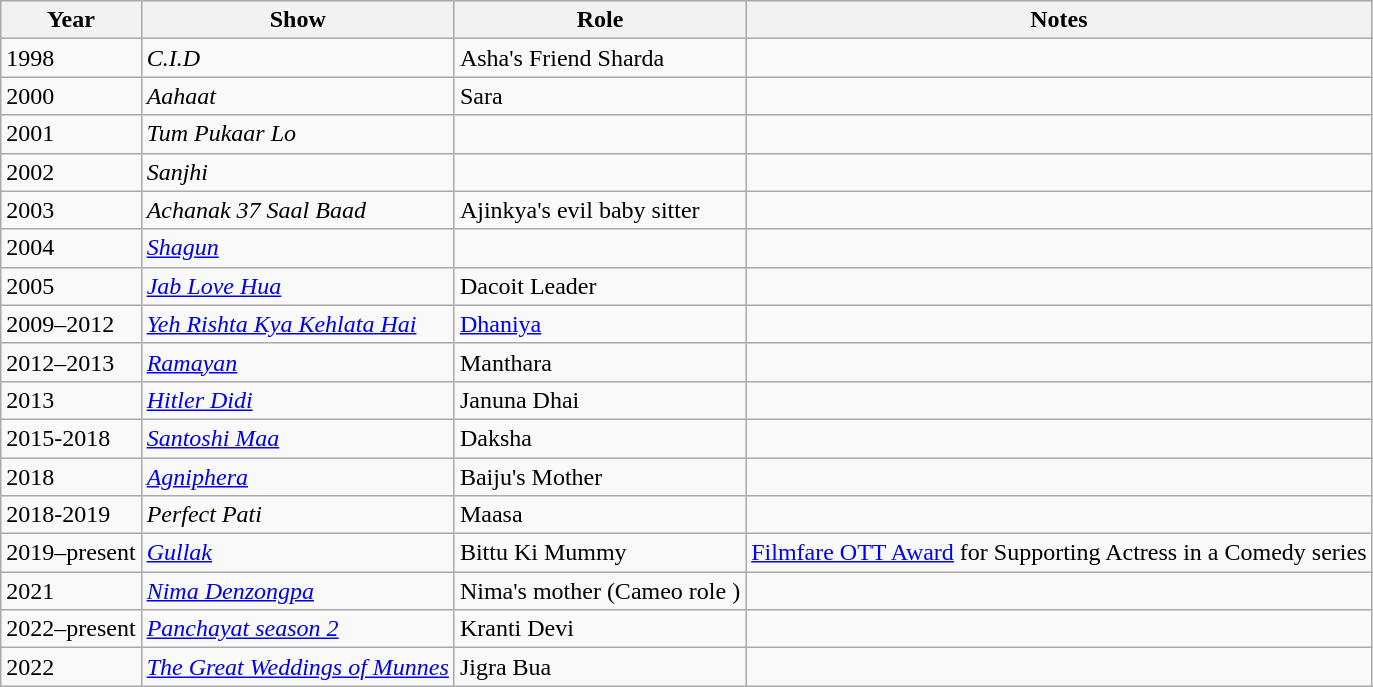<table class="wikitable">
<tr style="background:#d1e4fd;">
<th>Year</th>
<th>Show</th>
<th>Role</th>
<th>Notes</th>
</tr>
<tr>
<td>1998</td>
<td><em>C.I.D</em></td>
<td>Asha's Friend Sharda</td>
</tr>
<tr>
<td>2000</td>
<td><em>Aahaat</em></td>
<td>Sara</td>
<td></td>
</tr>
<tr>
<td>2001</td>
<td><em>Tum Pukaar Lo</em></td>
<td></td>
<td></td>
</tr>
<tr>
<td>2002</td>
<td><em>Sanjhi</em></td>
<td></td>
<td></td>
</tr>
<tr>
<td>2003</td>
<td><em>Achanak 37 Saal Baad</em></td>
<td>Ajinkya's evil baby sitter</td>
<td></td>
</tr>
<tr>
<td>2004</td>
<td><em><a href='#'>Shagun</a></em></td>
<td></td>
<td></td>
</tr>
<tr>
<td>2005</td>
<td><em><a href='#'>Jab Love Hua</a></em></td>
<td>Dacoit Leader</td>
<td></td>
</tr>
<tr>
<td>2009–2012</td>
<td><em><a href='#'>Yeh Rishta Kya Kehlata Hai</a></em></td>
<td><a href='#'>Dhaniya</a></td>
<td></td>
</tr>
<tr>
<td>2012–2013</td>
<td><a href='#'><em>Ramayan</em></a></td>
<td>Manthara</td>
<td></td>
</tr>
<tr>
<td>2013</td>
<td><em><a href='#'>Hitler Didi</a></em></td>
<td>Januna Dhai</td>
<td></td>
</tr>
<tr>
<td>2015-2018</td>
<td><a href='#'><em>Santoshi Maa</em></a></td>
<td>Daksha</td>
<td></td>
</tr>
<tr>
<td>2018</td>
<td><a href='#'><em>Agniphera</em></a></td>
<td>Baiju's Mother</td>
<td></td>
</tr>
<tr>
<td>2018-2019</td>
<td><em>Perfect Pati</em></td>
<td>Maasa</td>
<td></td>
</tr>
<tr>
<td>2019–present</td>
<td><em><a href='#'>Gullak</a></em></td>
<td>Bittu Ki Mummy</td>
<td><a href='#'>Filmfare OTT Award</a> for Supporting Actress in a Comedy series</td>
</tr>
<tr>
<td>2021</td>
<td><em><a href='#'>Nima Denzongpa</a></em></td>
<td>Nima's mother (Cameo role )</td>
<td></td>
</tr>
<tr>
<td>2022–present</td>
<td><a href='#'><em>Panchayat season 2</em></a></td>
<td>Kranti Devi</td>
<td></td>
</tr>
<tr>
<td>2022</td>
<td><em><a href='#'>The Great Weddings of Munnes</a></em></td>
<td>Jigra Bua</td>
<td></td>
</tr>
</table>
